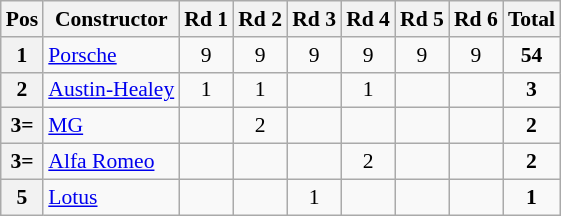<table class="wikitable" style="font-size: 90%;">
<tr>
<th>Pos</th>
<th>Constructor</th>
<th>Rd 1</th>
<th>Rd 2</th>
<th>Rd 3</th>
<th>Rd 4</th>
<th>Rd 5</th>
<th>Rd 6</th>
<th>Total</th>
</tr>
<tr>
<th>1</th>
<td> <a href='#'>Porsche</a></td>
<td align="center">9</td>
<td align="center">9</td>
<td align="center">9</td>
<td align="center">9</td>
<td align="center">9</td>
<td align="center">9</td>
<td align="center"><strong>54</strong></td>
</tr>
<tr>
<th>2</th>
<td> <a href='#'>Austin-Healey</a></td>
<td align="center">1</td>
<td align="center">1</td>
<td></td>
<td align="center">1</td>
<td></td>
<td></td>
<td align="center"><strong>3</strong></td>
</tr>
<tr>
<th>3=</th>
<td> <a href='#'>MG</a></td>
<td></td>
<td align="center">2</td>
<td></td>
<td></td>
<td></td>
<td></td>
<td align="center"><strong>2</strong></td>
</tr>
<tr>
<th>3=</th>
<td> <a href='#'>Alfa Romeo</a></td>
<td></td>
<td></td>
<td></td>
<td align="center">2</td>
<td></td>
<td></td>
<td align="center"><strong>2</strong></td>
</tr>
<tr>
<th>5</th>
<td> <a href='#'>Lotus</a></td>
<td></td>
<td></td>
<td align="center">1</td>
<td></td>
<td></td>
<td></td>
<td align="center"><strong>1</strong></td>
</tr>
</table>
